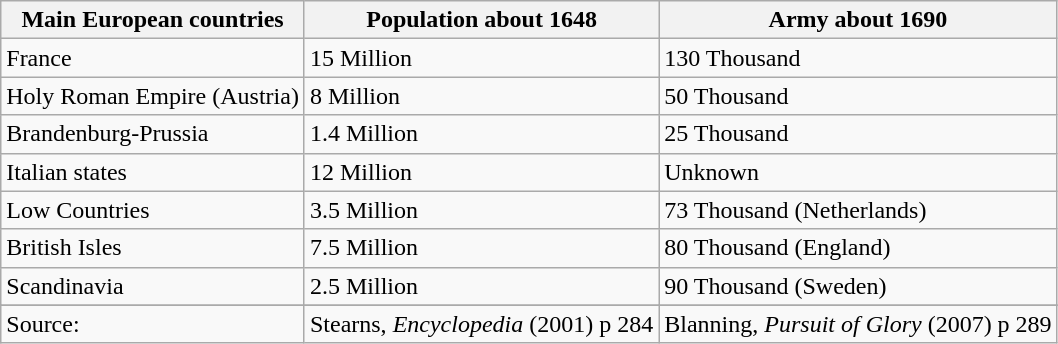<table class="wikitable">
<tr>
<th>Main European countries</th>
<th>Population about 1648</th>
<th>Army about 1690</th>
</tr>
<tr>
<td>France</td>
<td>15 Million</td>
<td>130 Thousand</td>
</tr>
<tr>
<td>Holy Roman Empire (Austria)</td>
<td>8 Million</td>
<td>50 Thousand</td>
</tr>
<tr>
<td>Brandenburg-Prussia</td>
<td>1.4 Million</td>
<td>25 Thousand</td>
</tr>
<tr>
<td>Italian states</td>
<td>12 Million</td>
<td>Unknown</td>
</tr>
<tr>
<td>Low Countries</td>
<td>3.5 Million</td>
<td>73 Thousand (Netherlands)</td>
</tr>
<tr>
<td>British Isles</td>
<td>7.5 Million</td>
<td>80 Thousand (England)</td>
</tr>
<tr>
<td>Scandinavia</td>
<td>2.5 Million</td>
<td>90 Thousand (Sweden)</td>
</tr>
<tr>
</tr>
<tr>
<td>Source:</td>
<td>Stearns, <em>Encyclopedia</em> (2001) p 284</td>
<td>Blanning, <em>Pursuit of Glory</em> (2007) p 289</td>
</tr>
</table>
